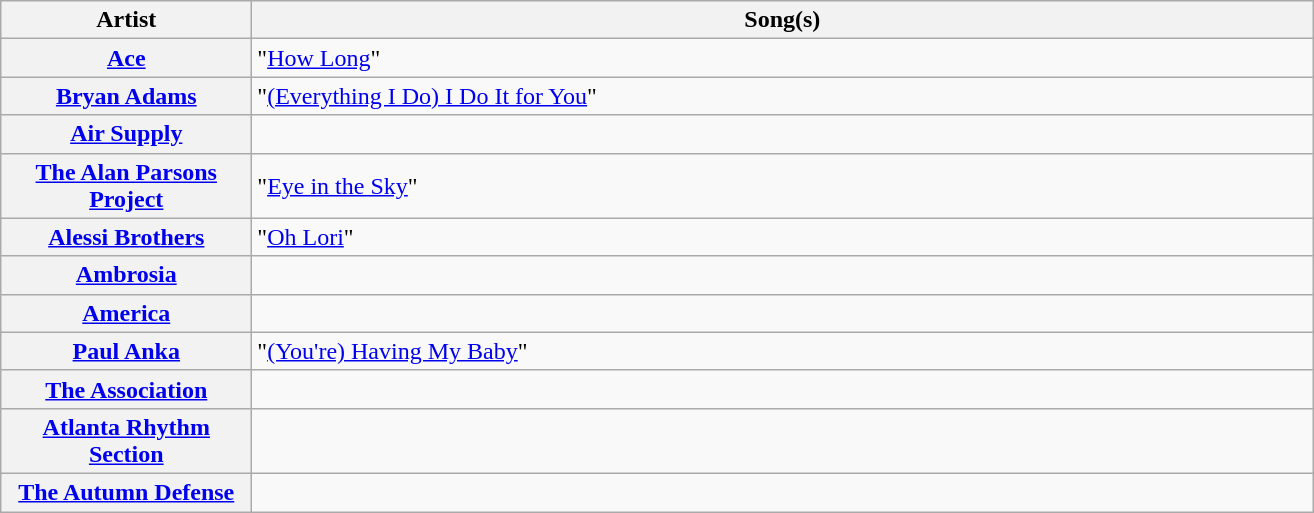<table class="wikitable plainrowheaders sortable">
<tr>
<th scope="col" style="width:160px;">Artist</th>
<th scope="col" style="width:700px;">Song(s)</th>
</tr>
<tr>
<th scope="row"><a href='#'>Ace</a></th>
<td>"<a href='#'>How Long</a>"</td>
</tr>
<tr>
<th scope="row"><a href='#'>Bryan Adams</a></th>
<td>"<a href='#'>(Everything I Do) I Do It for You</a>"</td>
</tr>
<tr>
<th scope="row"><a href='#'>Air Supply</a></th>
<td></td>
</tr>
<tr>
<th scope="row"><a href='#'>The Alan Parsons Project</a></th>
<td>"<a href='#'>Eye in the Sky</a>"</td>
</tr>
<tr>
<th scope="row"><a href='#'>Alessi Brothers</a></th>
<td>"<a href='#'>Oh Lori</a>"</td>
</tr>
<tr>
<th scope="row"><a href='#'>Ambrosia</a></th>
<td></td>
</tr>
<tr>
<th scope="row"><a href='#'>America</a></th>
<td></td>
</tr>
<tr>
<th scope="row"><a href='#'>Paul Anka</a></th>
<td>"<a href='#'>(You're) Having My Baby</a>"</td>
</tr>
<tr>
<th scope="row"><a href='#'>The Association</a></th>
<td></td>
</tr>
<tr>
<th scope="row"><a href='#'>Atlanta Rhythm Section</a></th>
<td></td>
</tr>
<tr>
<th scope="row"><a href='#'>The Autumn Defense</a></th>
<td></td>
</tr>
</table>
